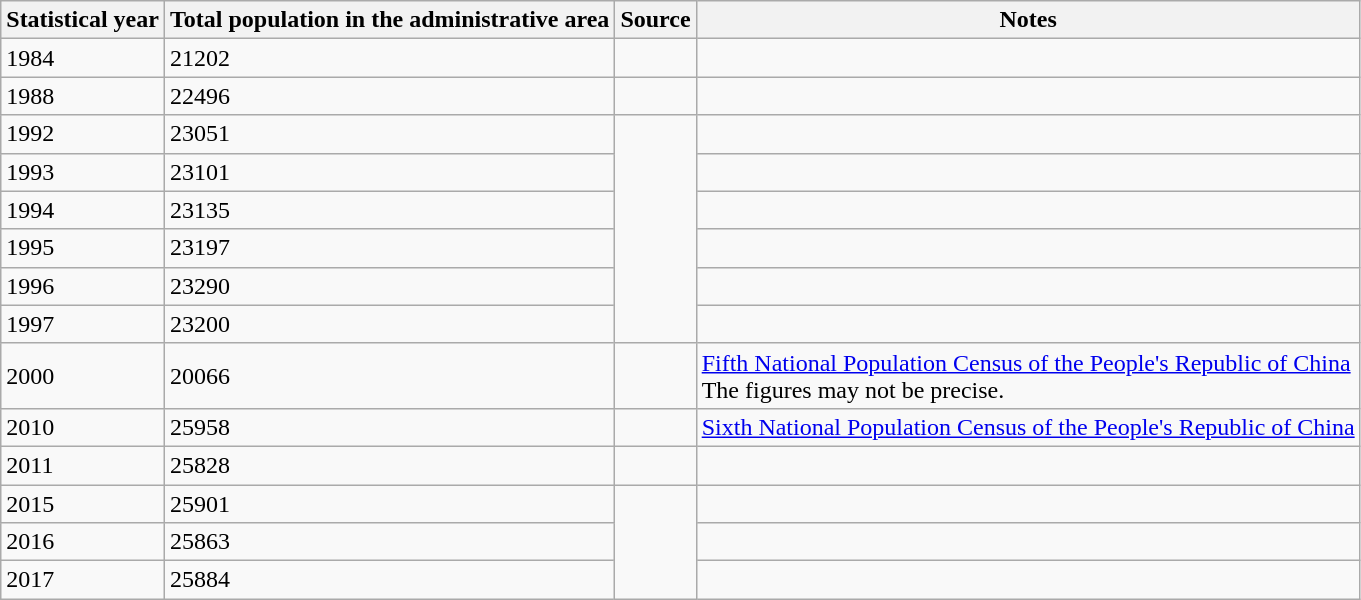<table class="wikitable">
<tr>
<th>Statistical year</th>
<th>Total population in the administrative area</th>
<th>Source</th>
<th>Notes</th>
</tr>
<tr>
<td>1984</td>
<td>21202</td>
<td></td>
<td></td>
</tr>
<tr>
<td>1988</td>
<td>22496</td>
<td></td>
<td></td>
</tr>
<tr>
<td>1992</td>
<td>23051</td>
<td rowspan="6"></td>
<td></td>
</tr>
<tr>
<td>1993</td>
<td>23101</td>
<td></td>
</tr>
<tr>
<td>1994</td>
<td>23135</td>
<td></td>
</tr>
<tr>
<td>1995</td>
<td>23197</td>
<td></td>
</tr>
<tr>
<td>1996</td>
<td>23290</td>
<td></td>
</tr>
<tr>
<td>1997</td>
<td>23200</td>
<td></td>
</tr>
<tr>
<td>2000</td>
<td>20066</td>
<td></td>
<td><a href='#'>Fifth National Population Census of the People's Republic of China</a><br>The figures may not be precise.</td>
</tr>
<tr>
<td>2010</td>
<td>25958</td>
<td></td>
<td><a href='#'>Sixth National Population Census of the People's Republic of China</a></td>
</tr>
<tr>
<td>2011</td>
<td>25828</td>
<td></td>
<td></td>
</tr>
<tr>
<td>2015</td>
<td>25901</td>
<td rowspan="3"></td>
<td></td>
</tr>
<tr>
<td>2016</td>
<td>25863</td>
<td></td>
</tr>
<tr>
<td>2017</td>
<td>25884</td>
<td></td>
</tr>
</table>
